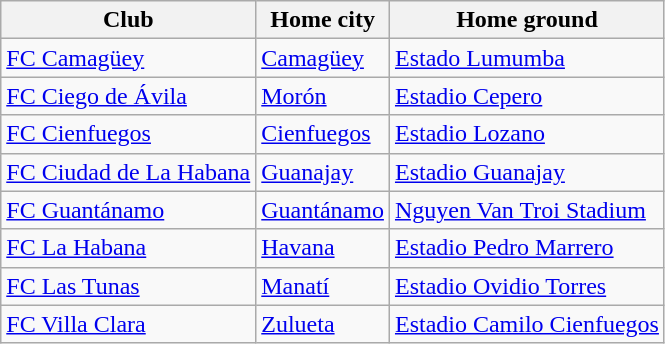<table class="wikitable sortable">
<tr>
<th>Club</th>
<th>Home city</th>
<th>Home ground</th>
</tr>
<tr>
<td><a href='#'>FC Camagüey</a></td>
<td><a href='#'>Camagüey</a></td>
<td><a href='#'>Estado Lumumba</a></td>
</tr>
<tr>
<td><a href='#'>FC Ciego de Ávila</a></td>
<td><a href='#'>Morón</a></td>
<td><a href='#'>Estadio Cepero</a></td>
</tr>
<tr>
<td><a href='#'>FC Cienfuegos</a></td>
<td><a href='#'>Cienfuegos</a></td>
<td><a href='#'>Estadio Lozano</a></td>
</tr>
<tr>
<td><a href='#'>FC Ciudad de La Habana</a></td>
<td><a href='#'>Guanajay</a></td>
<td><a href='#'>Estadio Guanajay</a></td>
</tr>
<tr>
<td><a href='#'>FC Guantánamo</a></td>
<td><a href='#'>Guantánamo</a></td>
<td><a href='#'>Nguyen Van Troi Stadium</a></td>
</tr>
<tr>
<td><a href='#'>FC La Habana</a></td>
<td><a href='#'>Havana</a></td>
<td><a href='#'>Estadio Pedro Marrero</a></td>
</tr>
<tr>
<td><a href='#'>FC Las Tunas</a></td>
<td><a href='#'>Manatí</a></td>
<td><a href='#'>Estadio Ovidio Torres</a></td>
</tr>
<tr>
<td><a href='#'>FC Villa Clara</a></td>
<td><a href='#'>Zulueta</a></td>
<td><a href='#'>Estadio Camilo Cienfuegos</a></td>
</tr>
</table>
